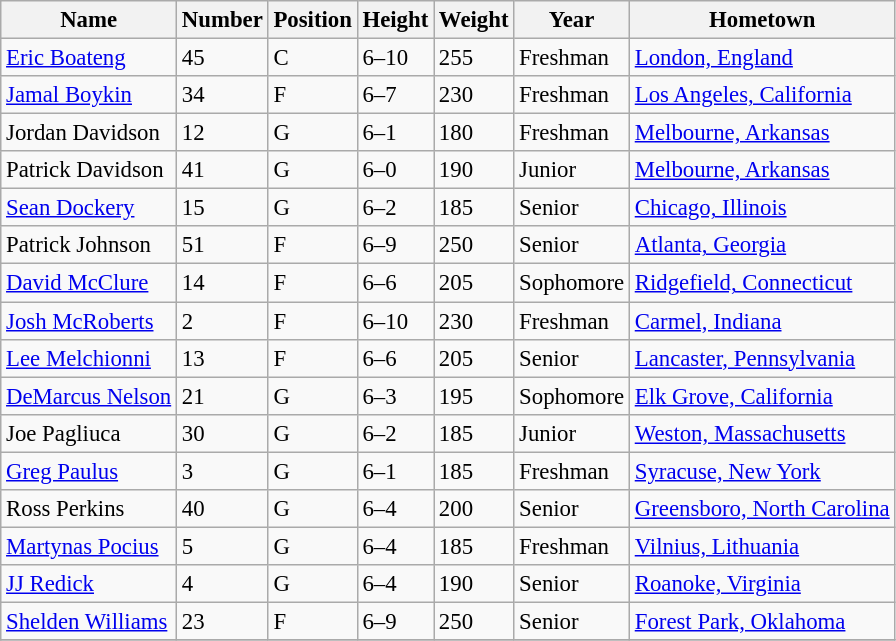<table class="wikitable" style="font-size: 95%;">
<tr>
<th>Name</th>
<th>Number</th>
<th>Position</th>
<th>Height</th>
<th>Weight</th>
<th>Year</th>
<th>Hometown</th>
</tr>
<tr>
<td><a href='#'>Eric Boateng</a></td>
<td>45</td>
<td>C</td>
<td>6–10</td>
<td>255</td>
<td>Freshman</td>
<td><a href='#'>London, England</a></td>
</tr>
<tr>
<td><a href='#'>Jamal Boykin</a></td>
<td>34</td>
<td>F</td>
<td>6–7</td>
<td>230</td>
<td>Freshman</td>
<td><a href='#'>Los Angeles, California</a></td>
</tr>
<tr>
<td>Jordan Davidson</td>
<td>12</td>
<td>G</td>
<td>6–1</td>
<td>180</td>
<td>Freshman</td>
<td><a href='#'>Melbourne, Arkansas</a></td>
</tr>
<tr>
<td>Patrick Davidson</td>
<td>41</td>
<td>G</td>
<td>6–0</td>
<td>190</td>
<td>Junior</td>
<td><a href='#'>Melbourne, Arkansas</a></td>
</tr>
<tr>
<td><a href='#'>Sean Dockery</a></td>
<td>15</td>
<td>G</td>
<td>6–2</td>
<td>185</td>
<td>Senior</td>
<td><a href='#'>Chicago, Illinois</a></td>
</tr>
<tr>
<td>Patrick Johnson</td>
<td>51</td>
<td>F</td>
<td>6–9</td>
<td>250</td>
<td>Senior</td>
<td><a href='#'>Atlanta, Georgia</a></td>
</tr>
<tr>
<td><a href='#'>David McClure</a></td>
<td>14</td>
<td>F</td>
<td>6–6</td>
<td>205</td>
<td>Sophomore</td>
<td><a href='#'>Ridgefield, Connecticut</a></td>
</tr>
<tr>
<td><a href='#'>Josh McRoberts</a></td>
<td>2</td>
<td>F</td>
<td>6–10</td>
<td>230</td>
<td>Freshman</td>
<td><a href='#'>Carmel, Indiana</a></td>
</tr>
<tr>
<td><a href='#'>Lee Melchionni</a></td>
<td>13</td>
<td>F</td>
<td>6–6</td>
<td>205</td>
<td>Senior</td>
<td><a href='#'>Lancaster, Pennsylvania</a></td>
</tr>
<tr>
<td><a href='#'>DeMarcus Nelson</a></td>
<td>21</td>
<td>G</td>
<td>6–3</td>
<td>195</td>
<td>Sophomore</td>
<td><a href='#'>Elk Grove, California</a></td>
</tr>
<tr>
<td>Joe Pagliuca</td>
<td>30</td>
<td>G</td>
<td>6–2</td>
<td>185</td>
<td>Junior</td>
<td><a href='#'>Weston, Massachusetts</a></td>
</tr>
<tr>
<td><a href='#'>Greg Paulus</a></td>
<td>3</td>
<td>G</td>
<td>6–1</td>
<td>185</td>
<td>Freshman</td>
<td><a href='#'>Syracuse, New York</a></td>
</tr>
<tr>
<td>Ross Perkins</td>
<td>40</td>
<td>G</td>
<td>6–4</td>
<td>200</td>
<td>Senior</td>
<td><a href='#'>Greensboro, North Carolina</a></td>
</tr>
<tr>
<td><a href='#'>Martynas Pocius</a></td>
<td>5</td>
<td>G</td>
<td>6–4</td>
<td>185</td>
<td>Freshman</td>
<td><a href='#'>Vilnius, Lithuania</a></td>
</tr>
<tr>
<td><a href='#'>JJ Redick</a></td>
<td>4</td>
<td>G</td>
<td>6–4</td>
<td>190</td>
<td>Senior</td>
<td><a href='#'>Roanoke, Virginia</a></td>
</tr>
<tr>
<td><a href='#'>Shelden Williams</a></td>
<td>23</td>
<td>F</td>
<td>6–9</td>
<td>250</td>
<td>Senior</td>
<td><a href='#'>Forest Park, Oklahoma</a></td>
</tr>
<tr>
</tr>
</table>
